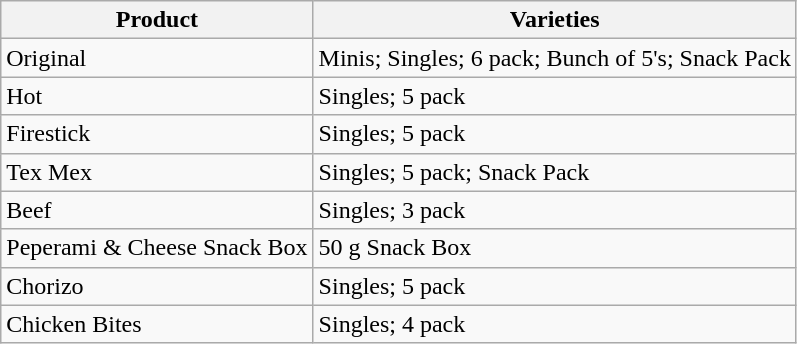<table class="wikitable">
<tr>
<th>Product</th>
<th>Varieties</th>
</tr>
<tr>
<td>Original</td>
<td>Minis; Singles; 6 pack; Bunch of 5's; Snack Pack</td>
</tr>
<tr>
<td>Hot</td>
<td>Singles; 5 pack</td>
</tr>
<tr>
<td>Firestick</td>
<td>Singles; 5 pack</td>
</tr>
<tr>
<td>Tex Mex</td>
<td>Singles; 5 pack; Snack Pack</td>
</tr>
<tr>
<td>Beef</td>
<td>Singles; 3 pack</td>
</tr>
<tr>
<td>Peperami & Cheese Snack Box</td>
<td>50 g Snack Box</td>
</tr>
<tr>
<td>Chorizo</td>
<td>Singles; 5 pack</td>
</tr>
<tr>
<td>Chicken Bites</td>
<td>Singles; 4 pack</td>
</tr>
</table>
